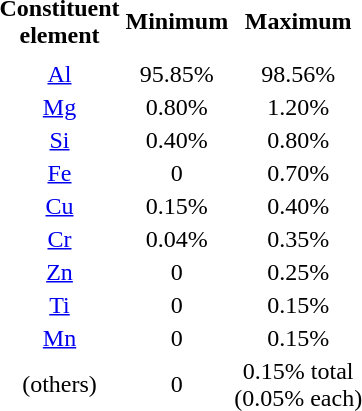<table style="text-align:center;vertical-align:center;">
<tr>
<td><strong>Constituent<br>element</strong></td>
<td><strong>Minimum</strong><br></td>
<td><strong>Maximum</strong><br></td>
</tr>
<tr>
<td colspan=3></td>
</tr>
<tr>
<td><a href='#'>Al</a></td>
<td>95.85%</td>
<td>98.56%</td>
</tr>
<tr>
<td><a href='#'>Mg</a></td>
<td>0.80%</td>
<td>1.20%</td>
</tr>
<tr>
<td><a href='#'>Si</a></td>
<td>0.40%</td>
<td>0.80%</td>
</tr>
<tr>
<td><a href='#'>Fe</a></td>
<td>0</td>
<td>0.70%</td>
</tr>
<tr>
<td><a href='#'>Cu</a></td>
<td>0.15%</td>
<td>0.40%</td>
</tr>
<tr>
<td><a href='#'>Cr</a></td>
<td>0.04%</td>
<td>0.35%</td>
</tr>
<tr>
<td><a href='#'>Zn</a></td>
<td>0</td>
<td>0.25%</td>
</tr>
<tr>
<td><a href='#'>Ti</a></td>
<td>0</td>
<td>0.15%</td>
</tr>
<tr>
<td><a href='#'>Mn</a></td>
<td>0</td>
<td>0.15%</td>
</tr>
<tr>
<td>(others)</td>
<td>0</td>
<td>0.15% total<br>(0.05% each)</td>
</tr>
</table>
